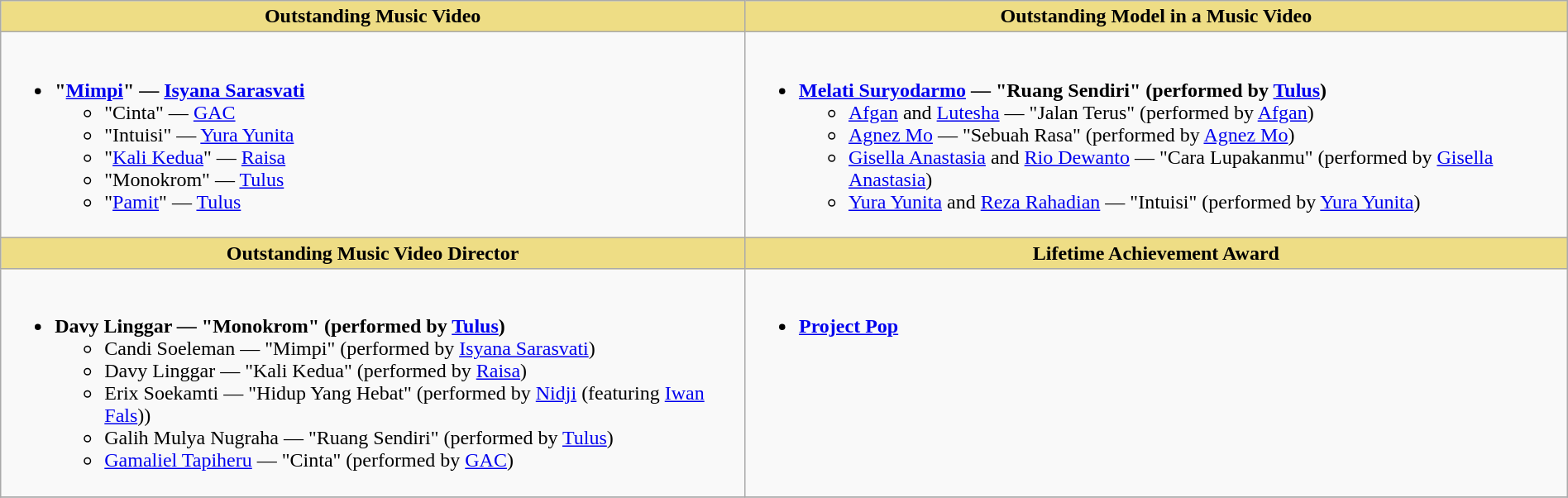<table class="wikitable" style="width:100%;">
<tr>
<th style="background:#EEDD85; width=50%">Outstanding Music Video</th>
<th style="background:#EEDD85; width=50%">Outstanding Model in a Music Video</th>
</tr>
<tr>
<td valign= "top"><br><ul><li><strong>"<a href='#'>Mimpi</a>" — <a href='#'>Isyana Sarasvati</a></strong><ul><li>"Cinta" — <a href='#'>GAC</a></li><li>"Intuisi" — <a href='#'>Yura Yunita</a></li><li>"<a href='#'>Kali Kedua</a>" — <a href='#'>Raisa</a></li><li>"Monokrom" — <a href='#'>Tulus</a></li><li>"<a href='#'>Pamit</a>" — <a href='#'>Tulus</a></li></ul></li></ul></td>
<td valign= "top"><br><ul><li><strong><a href='#'>Melati Suryodarmo</a> — "Ruang Sendiri" (performed by <a href='#'>Tulus</a>)</strong><ul><li><a href='#'>Afgan</a> and <a href='#'>Lutesha</a> — "Jalan Terus" (performed by <a href='#'>Afgan</a>)</li><li><a href='#'>Agnez Mo</a> — "Sebuah Rasa" (performed by <a href='#'>Agnez Mo</a>)</li><li><a href='#'>Gisella Anastasia</a> and <a href='#'>Rio Dewanto</a> — "Cara Lupakanmu" (performed by <a href='#'>Gisella Anastasia</a>)</li><li><a href='#'>Yura Yunita</a> and <a href='#'>Reza Rahadian</a> — "Intuisi" (performed by <a href='#'>Yura Yunita</a>)</li></ul></li></ul></td>
</tr>
<tr>
<th style="background:#EEDD85; width=50%">Outstanding Music Video Director</th>
<th style="background:#EEDD85; width=50%">Lifetime Achievement Award</th>
</tr>
<tr>
<td valign= "top"><br><ul><li><strong>Davy Linggar — "Monokrom" (performed by <a href='#'>Tulus</a>)</strong><ul><li>Candi Soeleman — "Mimpi" (performed by <a href='#'>Isyana Sarasvati</a>)</li><li>Davy Linggar — "Kali Kedua" (performed by <a href='#'>Raisa</a>)</li><li>Erix Soekamti — "Hidup Yang Hebat" (performed by <a href='#'>Nidji</a> (featuring <a href='#'>Iwan Fals</a>))</li><li>Galih Mulya Nugraha — "Ruang Sendiri" (performed by <a href='#'>Tulus</a>)</li><li><a href='#'>Gamaliel Tapiheru</a> — "Cinta" (performed by <a href='#'>GAC</a>)</li></ul></li></ul></td>
<td valign= "top"><br><ul><li><strong><a href='#'>Project Pop</a></strong></li></ul></td>
</tr>
<tr>
</tr>
</table>
